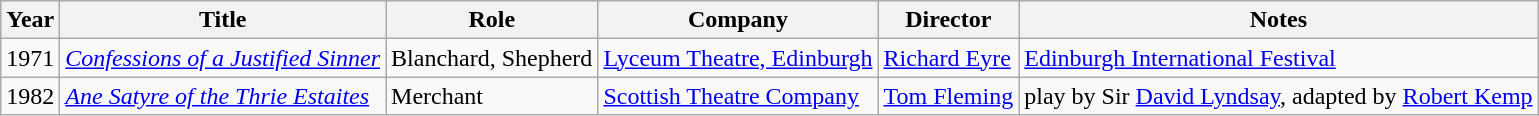<table class="wikitable">
<tr>
<th>Year</th>
<th>Title</th>
<th>Role</th>
<th>Company</th>
<th>Director</th>
<th>Notes</th>
</tr>
<tr>
<td>1971</td>
<td><em><a href='#'>Confessions of a Justified Sinner</a></em></td>
<td>Blanchard, Shepherd</td>
<td><a href='#'>Lyceum Theatre, Edinburgh</a></td>
<td><a href='#'>Richard Eyre</a></td>
<td><a href='#'>Edinburgh International Festival</a></td>
</tr>
<tr>
<td>1982</td>
<td><em><a href='#'>Ane Satyre of the Thrie Estaites</a></em></td>
<td>Merchant</td>
<td><a href='#'>Scottish Theatre Company</a></td>
<td><a href='#'>Tom Fleming</a></td>
<td>play by Sir <a href='#'>David Lyndsay</a>, adapted by <a href='#'>Robert Kemp</a></td>
</tr>
</table>
